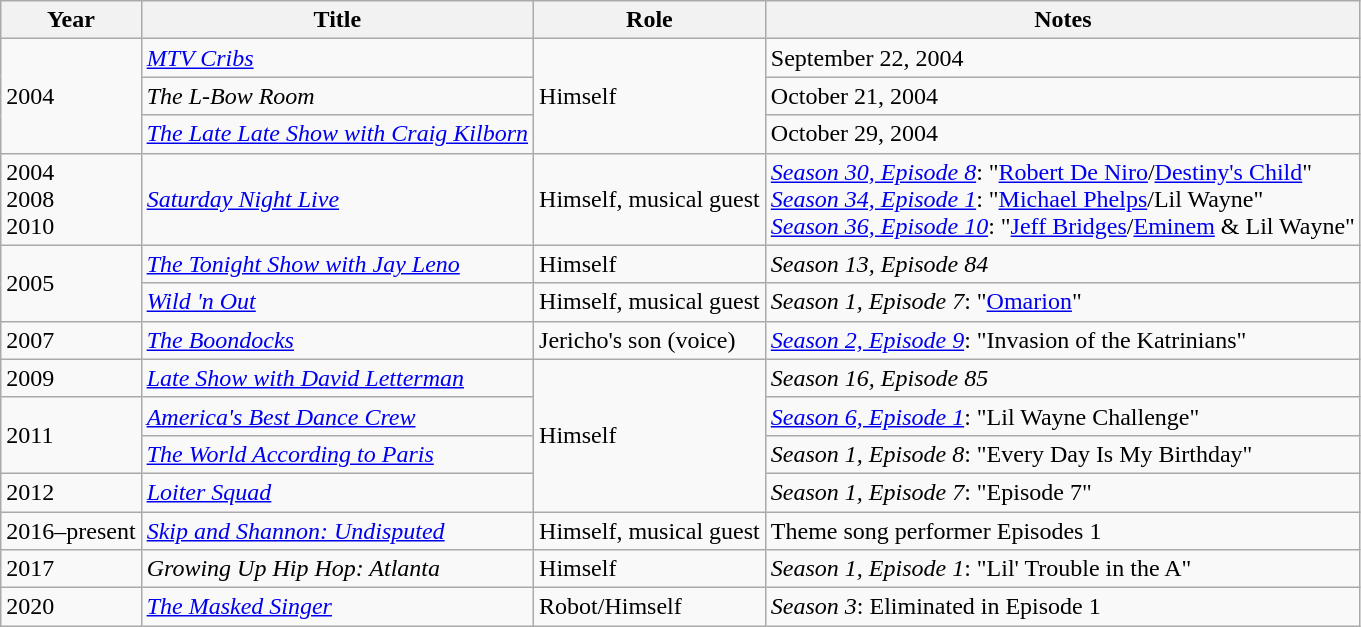<table class="wikitable">
<tr>
<th>Year</th>
<th>Title</th>
<th>Role</th>
<th>Notes</th>
</tr>
<tr>
<td rowspan="3">2004</td>
<td><em><a href='#'>MTV Cribs</a></em></td>
<td rowspan="3">Himself</td>
<td>September 22, 2004</td>
</tr>
<tr>
<td><em>The L-Bow Room</em></td>
<td>October 21, 2004</td>
</tr>
<tr>
<td><em><a href='#'>The Late Late Show with Craig Kilborn</a></em></td>
<td>October 29, 2004</td>
</tr>
<tr>
<td>2004<br>2008<br>2010</td>
<td><em><a href='#'>Saturday Night Live</a></em></td>
<td>Himself, musical guest</td>
<td><em><a href='#'>Season 30, Episode 8</a></em>: "<a href='#'>Robert De Niro</a>/<a href='#'>Destiny's Child</a>"<br><em><a href='#'>Season 34, Episode 1</a></em>: "<a href='#'>Michael Phelps</a>/Lil Wayne"<br><em><a href='#'>Season 36, Episode 10</a></em>: "<a href='#'>Jeff Bridges</a>/<a href='#'>Eminem</a> & Lil Wayne"</td>
</tr>
<tr>
<td rowspan="2">2005</td>
<td><em><a href='#'>The Tonight Show with Jay Leno</a></em></td>
<td>Himself</td>
<td><em>Season 13, Episode 84</em></td>
</tr>
<tr>
<td><em><a href='#'>Wild 'n Out</a></em></td>
<td>Himself, musical guest</td>
<td><em>Season 1, Episode 7</em>: "<a href='#'>Omarion</a>"</td>
</tr>
<tr>
<td>2007</td>
<td><em><a href='#'>The Boondocks</a></em></td>
<td>Jericho's son (voice)</td>
<td><em><a href='#'>Season 2, Episode 9</a></em>: "Invasion of the Katrinians"</td>
</tr>
<tr>
<td>2009</td>
<td><em><a href='#'>Late Show with David Letterman</a></em></td>
<td rowspan="4">Himself</td>
<td><em>Season 16, Episode 85</em></td>
</tr>
<tr>
<td rowspan="2">2011</td>
<td><em><a href='#'>America's Best Dance Crew</a></em></td>
<td><em><a href='#'>Season 6, Episode 1</a></em>: "Lil Wayne Challenge"</td>
</tr>
<tr>
<td><em><a href='#'>The World According to Paris</a></em></td>
<td><em>Season 1, Episode 8</em>: "Every Day Is My Birthday"</td>
</tr>
<tr>
<td>2012</td>
<td><em><a href='#'>Loiter Squad</a></em></td>
<td><em>Season 1, Episode 7</em>: "Episode 7"</td>
</tr>
<tr>
<td>2016–present</td>
<td><em><a href='#'>Skip and Shannon: Undisputed</a></em></td>
<td>Himself, musical guest</td>
<td>Theme song performer Episodes 1</td>
</tr>
<tr>
<td>2017</td>
<td><em>Growing Up Hip Hop: Atlanta</em></td>
<td>Himself</td>
<td><em>Season 1, Episode 1</em>: "Lil' Trouble in the A"</td>
</tr>
<tr>
<td>2020</td>
<td><em><a href='#'>The Masked Singer</a></em></td>
<td>Robot/Himself</td>
<td><em>Season 3</em>: Eliminated in Episode 1</td>
</tr>
</table>
